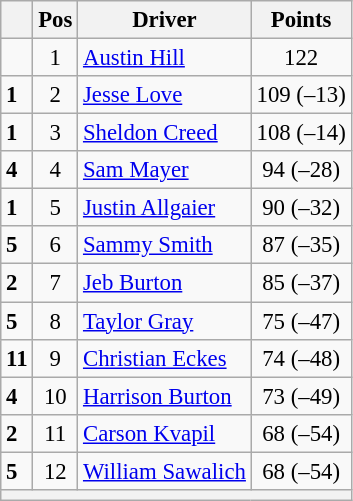<table class="wikitable" style="font-size: 95%;">
<tr>
<th></th>
<th>Pos</th>
<th>Driver</th>
<th>Points</th>
</tr>
<tr>
<td align="left"></td>
<td style="text-align:center;">1</td>
<td><a href='#'>Austin Hill</a></td>
<td style="text-align:center;">122</td>
</tr>
<tr>
<td align="left"> <strong>1</strong></td>
<td style="text-align:center;">2</td>
<td><a href='#'>Jesse Love</a></td>
<td style="text-align:center;">109 (–13)</td>
</tr>
<tr>
<td align="left"> <strong>1</strong></td>
<td style="text-align:center;">3</td>
<td><a href='#'>Sheldon Creed</a></td>
<td style="text-align:center;">108 (–14)</td>
</tr>
<tr>
<td align="left"> <strong>4</strong></td>
<td style="text-align:center;">4</td>
<td><a href='#'>Sam Mayer</a></td>
<td style="text-align:center;">94 (–28)</td>
</tr>
<tr>
<td align="left"> <strong>1</strong></td>
<td style="text-align:center;">5</td>
<td><a href='#'>Justin Allgaier</a></td>
<td style="text-align:center;">90 (–32)</td>
</tr>
<tr>
<td align="left"> <strong>5</strong></td>
<td style="text-align:center;">6</td>
<td><a href='#'>Sammy Smith</a></td>
<td style="text-align:center;">87 (–35)</td>
</tr>
<tr>
<td align="left"> <strong>2</strong></td>
<td style="text-align:center;">7</td>
<td><a href='#'>Jeb Burton</a></td>
<td style="text-align:center;">85 (–37)</td>
</tr>
<tr>
<td align="left"> <strong>5</strong></td>
<td style="text-align:center;">8</td>
<td><a href='#'>Taylor Gray</a></td>
<td style="text-align:center;">75 (–47)</td>
</tr>
<tr>
<td align="left"> <strong>11</strong></td>
<td style="text-align:center;">9</td>
<td><a href='#'>Christian Eckes</a></td>
<td style="text-align:center;">74 (–48)</td>
</tr>
<tr>
<td align="left"> <strong>4</strong></td>
<td style="text-align:center;">10</td>
<td><a href='#'>Harrison Burton</a></td>
<td style="text-align:center;">73 (–49)</td>
</tr>
<tr>
<td align="left"> <strong>2</strong></td>
<td style="text-align:center;">11</td>
<td><a href='#'>Carson Kvapil</a></td>
<td style="text-align:center;">68 (–54)</td>
</tr>
<tr>
<td align="left"> <strong>5</strong></td>
<td style="text-align:center;">12</td>
<td><a href='#'>William Sawalich</a></td>
<td style="text-align:center;">68 (–54)</td>
</tr>
<tr class="sortbottom">
<th colspan="9"></th>
</tr>
</table>
